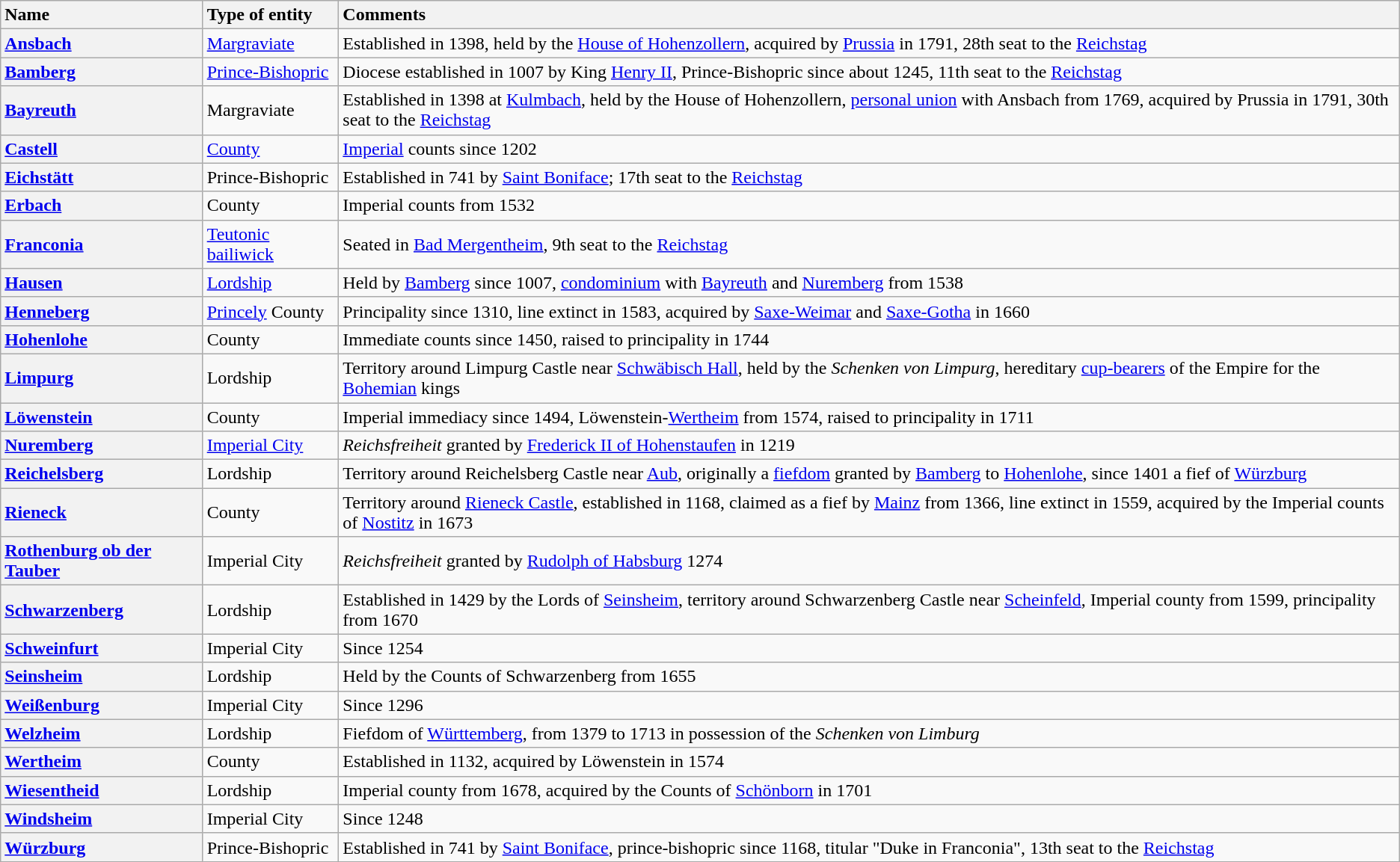<table class="wikitable">
<tr>
<th scope="col" style="text-align: left;">Name</th>
<th scope="col" style="text-align: left;">Type of entity</th>
<th scope="col" style="text-align: left;">Comments</th>
</tr>
<tr>
<th scope="row" style="text-align: left;"> <a href='#'>Ansbach</a></th>
<td><a href='#'>Margraviate</a></td>
<td>Established in 1398, held by the <a href='#'>House of Hohenzollern</a>, acquired by <a href='#'>Prussia</a> in 1791, 28th seat to the <a href='#'>Reichstag</a></td>
</tr>
<tr>
<th scope="row" style="text-align: left;"> <a href='#'>Bamberg</a></th>
<td><a href='#'>Prince-Bishopric</a></td>
<td>Diocese established in 1007 by King <a href='#'>Henry II</a>, Prince-Bishopric since about 1245, 11th seat to the <a href='#'>Reichstag</a></td>
</tr>
<tr>
<th scope="row" style="text-align: left;"> <a href='#'>Bayreuth</a></th>
<td>Margraviate</td>
<td>Established in 1398 at <a href='#'>Kulmbach</a>, held by the House of Hohenzollern, <a href='#'>personal union</a> with Ansbach from 1769, acquired by Prussia in 1791, 30th seat to the <a href='#'>Reichstag</a></td>
</tr>
<tr>
<th scope="row" style="text-align: left;"> <a href='#'>Castell</a></th>
<td><a href='#'>County</a></td>
<td><a href='#'>Imperial</a> counts since 1202</td>
</tr>
<tr>
<th scope="row" style="text-align: left;"> <a href='#'>Eichstätt</a></th>
<td>Prince-Bishopric</td>
<td>Established in 741 by <a href='#'>Saint Boniface</a>; 17th seat to the <a href='#'>Reichstag</a></td>
</tr>
<tr>
<th scope="row" style="text-align: left;"> <a href='#'>Erbach</a></th>
<td>County</td>
<td>Imperial counts from 1532</td>
</tr>
<tr>
<th scope="row" style="text-align: left;"> <a href='#'>Franconia</a></th>
<td><a href='#'>Teutonic</a> <a href='#'>bailiwick</a></td>
<td>Seated in <a href='#'>Bad Mergentheim</a>, 9th seat to the <a href='#'>Reichstag</a></td>
</tr>
<tr>
<th scope="row" style="text-align: left;"> <a href='#'>Hausen</a></th>
<td><a href='#'>Lordship</a></td>
<td>Held by <a href='#'>Bamberg</a> since 1007, <a href='#'>condominium</a> with <a href='#'>Bayreuth</a> and <a href='#'>Nuremberg</a> from 1538</td>
</tr>
<tr>
<th scope="row" style="text-align: left;"> <a href='#'>Henneberg</a></th>
<td><a href='#'>Princely</a> County</td>
<td>Principality since 1310, line extinct in 1583, acquired by <a href='#'>Saxe-Weimar</a> and <a href='#'>Saxe-Gotha</a> in 1660</td>
</tr>
<tr>
<th scope="row" style="text-align: left;"> <a href='#'>Hohenlohe</a></th>
<td>County</td>
<td>Immediate counts since 1450, raised to principality in 1744</td>
</tr>
<tr>
<th scope="row" style="text-align: left;"> <a href='#'>Limpurg</a></th>
<td>Lordship</td>
<td>Territory around Limpurg Castle near <a href='#'>Schwäbisch Hall</a>, held by the <em>Schenken von Limpurg</em>, hereditary <a href='#'>cup-bearers</a> of the Empire for the <a href='#'>Bohemian</a> kings</td>
</tr>
<tr>
<th scope="row" style="text-align: left;"> <a href='#'>Löwenstein</a></th>
<td>County</td>
<td>Imperial immediacy since 1494, Löwenstein-<a href='#'>Wertheim</a> from 1574, raised to principality in 1711</td>
</tr>
<tr>
<th scope="row" style="text-align: left;"> <a href='#'>Nuremberg</a></th>
<td><a href='#'>Imperial City</a></td>
<td><em>Reichsfreiheit</em> granted by <a href='#'>Frederick II of Hohenstaufen</a> in 1219</td>
</tr>
<tr>
<th scope="row" style="text-align: left;"> <a href='#'>Reichelsberg</a></th>
<td>Lordship</td>
<td>Territory around Reichelsberg Castle near <a href='#'>Aub</a>, originally a <a href='#'>fiefdom</a> granted by <a href='#'>Bamberg</a> to <a href='#'>Hohenlohe</a>, since 1401 a fief of <a href='#'>Würzburg</a></td>
</tr>
<tr>
<th scope="row" style="text-align: left;"> <a href='#'>Rieneck</a></th>
<td>County</td>
<td>Territory around <a href='#'>Rieneck Castle</a>, established in 1168, claimed as a fief by <a href='#'>Mainz</a> from 1366, line extinct in 1559, acquired by the Imperial counts of <a href='#'>Nostitz</a> in 1673</td>
</tr>
<tr>
<th scope="row" style="text-align: left;"> <a href='#'>Rothenburg ob der Tauber</a></th>
<td>Imperial City</td>
<td><em>Reichsfreiheit</em> granted by <a href='#'>Rudolph of Habsburg</a> 1274</td>
</tr>
<tr>
<th scope="row" style="text-align: left;"> <a href='#'>Schwarzenberg</a></th>
<td>Lordship</td>
<td>Established in 1429 by the Lords of <a href='#'>Seinsheim</a>, territory around Schwarzenberg Castle near <a href='#'>Scheinfeld</a>, Imperial county from 1599, principality from 1670</td>
</tr>
<tr>
<th scope="row" style="text-align: left;"> <a href='#'>Schweinfurt</a></th>
<td>Imperial City</td>
<td>Since 1254</td>
</tr>
<tr>
<th scope="row" style="text-align: left;"> <a href='#'>Seinsheim</a></th>
<td>Lordship</td>
<td>Held by the Counts of Schwarzenberg from 1655</td>
</tr>
<tr>
<th scope="row" style="text-align: left;"> <a href='#'>Weißenburg</a></th>
<td>Imperial City</td>
<td>Since 1296</td>
</tr>
<tr>
<th scope="row" style="text-align: left;"> <a href='#'>Welzheim</a></th>
<td>Lordship</td>
<td>Fiefdom of <a href='#'>Württemberg</a>, from 1379 to 1713 in possession of the <em>Schenken von Limburg</em></td>
</tr>
<tr>
<th scope="row" style="text-align: left;"> <a href='#'>Wertheim</a></th>
<td>County</td>
<td>Established in 1132, acquired by Löwenstein in 1574</td>
</tr>
<tr>
<th scope="row" style="text-align: left;"> <a href='#'>Wiesentheid</a></th>
<td>Lordship</td>
<td>Imperial county from 1678, acquired by the Counts of <a href='#'>Schönborn</a> in 1701</td>
</tr>
<tr>
<th scope="row" style="text-align: left;"> <a href='#'>Windsheim</a></th>
<td>Imperial City</td>
<td>Since 1248</td>
</tr>
<tr>
<th scope="row" style="text-align: left;"> <a href='#'>Würzburg</a></th>
<td>Prince-Bishopric</td>
<td>Established in 741 by <a href='#'>Saint Boniface</a>, prince-bishopric since 1168, titular "Duke in Franconia", 13th seat to the <a href='#'>Reichstag</a></td>
</tr>
</table>
